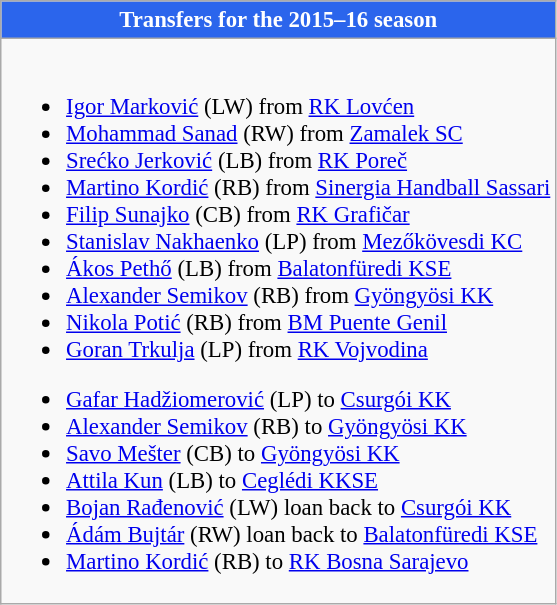<table class="wikitable collapsible collapsed" style="font-size:95%;">
<tr>
<th style="color:#FFFFFF; background:#2B65EC"> <strong>Transfers for the 2015–16 season</strong></th>
</tr>
<tr>
<td><br>
<ul><li> <a href='#'>Igor Marković</a> (LW) from  <a href='#'>RK Lovćen</a></li><li> <a href='#'>Mohammad Sanad</a> (RW) from  <a href='#'>Zamalek SC</a></li><li> <a href='#'>Srećko Jerković</a> (LB) from  <a href='#'>RK Poreč</a></li><li> <a href='#'>Martino Kordić</a> (RB) from  <a href='#'>Sinergia Handball Sassari</a></li><li> <a href='#'>Filip Sunajko</a> (CB) from  <a href='#'>RK Grafičar</a></li><li> <a href='#'>Stanislav Nakhaenko</a> (LP) from  <a href='#'>Mezőkövesdi KC</a></li><li> <a href='#'>Ákos Pethő</a> (LB) from  <a href='#'>Balatonfüredi KSE</a></li><li> <a href='#'>Alexander Semikov</a> (RB) from  <a href='#'>Gyöngyösi KK</a></li><li> <a href='#'>Nikola Potić</a> (RB) from  <a href='#'>BM Puente Genil</a></li><li> <a href='#'>Goran Trkulja</a> (LP) from  <a href='#'>RK Vojvodina</a></li></ul><ul><li> <a href='#'>Gafar Hadžiomerović</a> (LP) to  <a href='#'>Csurgói KK</a></li><li> <a href='#'>Alexander Semikov</a> (RB) to  <a href='#'>Gyöngyösi KK</a></li><li> <a href='#'>Savo Mešter</a> (CB) to  <a href='#'>Gyöngyösi KK</a></li><li> <a href='#'>Attila Kun</a> (LB) to  <a href='#'>Ceglédi KKSE</a></li><li> <a href='#'>Bojan Rađenović</a> (LW) loan back to  <a href='#'>Csurgói KK</a></li><li> <a href='#'>Ádám Bujtár</a> (RW) loan back to  <a href='#'>Balatonfüredi KSE</a></li><li> <a href='#'>Martino Kordić</a> (RB) to  <a href='#'>RK Bosna Sarajevo</a></li></ul></td>
</tr>
</table>
